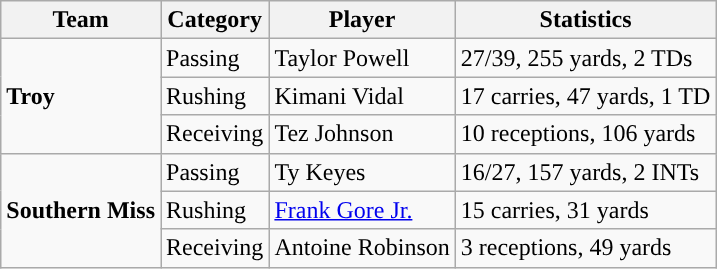<table class="wikitable" style="float: left;">
<tr>
<th>Team</th>
<th>Category</th>
<th>Player</th>
<th>Statistics</th>
</tr>
<tr>
<td rowspan=3><strong>Troy</strong></td>
<td>Passing</td>
<td>Taylor Powell</td>
<td>27/39, 255 yards, 2 TDs</td>
</tr>
<tr>
<td>Rushing</td>
<td>Kimani Vidal</td>
<td>17 carries, 47 yards, 1 TD</td>
</tr>
<tr>
<td>Receiving</td>
<td>Tez Johnson</td>
<td>10 receptions, 106 yards</td>
</tr>
<tr>
<td rowspan=3><strong>Southern Miss</strong></td>
<td>Passing</td>
<td>Ty Keyes</td>
<td>16/27, 157 yards, 2 INTs</td>
</tr>
<tr>
<td>Rushing</td>
<td><a href='#'>Frank Gore Jr.</a></td>
<td>15 carries, 31 yards</td>
</tr>
<tr>
<td>Receiving</td>
<td>Antoine Robinson</td>
<td>3 receptions, 49 yards</td>
</tr>
</table>
